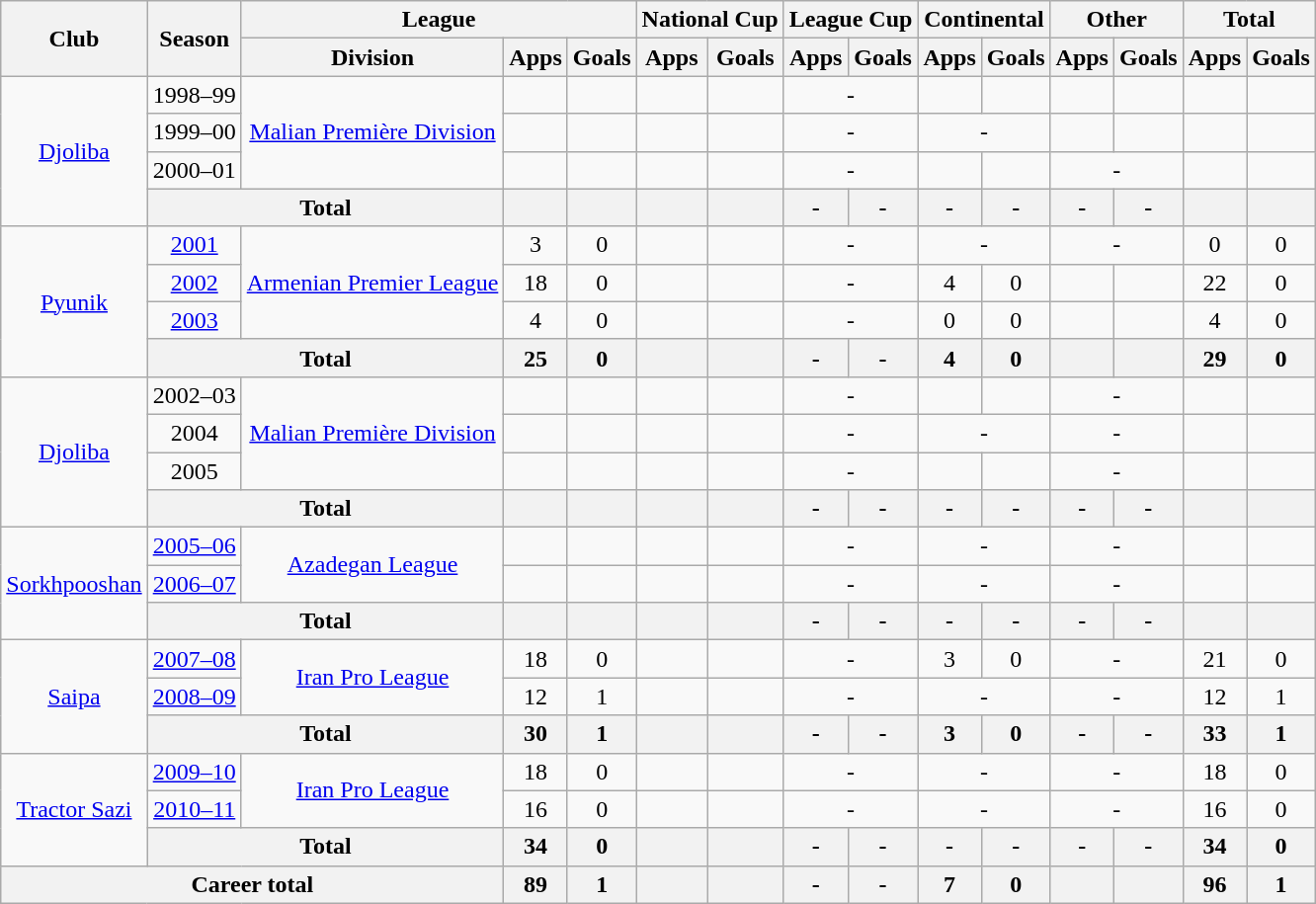<table class="wikitable" style="text-align:center">
<tr>
<th rowspan="2">Club</th>
<th rowspan="2">Season</th>
<th colspan="3">League</th>
<th colspan="2">National Cup</th>
<th colspan="2">League Cup</th>
<th colspan="2">Continental</th>
<th colspan="2">Other</th>
<th colspan="2">Total</th>
</tr>
<tr>
<th>Division</th>
<th>Apps</th>
<th>Goals</th>
<th>Apps</th>
<th>Goals</th>
<th>Apps</th>
<th>Goals</th>
<th>Apps</th>
<th>Goals</th>
<th>Apps</th>
<th>Goals</th>
<th>Apps</th>
<th>Goals</th>
</tr>
<tr>
<td rowspan="4"><a href='#'>Djoliba</a></td>
<td>1998–99</td>
<td rowspan="3"><a href='#'>Malian Première Division</a></td>
<td></td>
<td></td>
<td></td>
<td></td>
<td colspan="2">-</td>
<td></td>
<td></td>
<td></td>
<td></td>
<td></td>
<td></td>
</tr>
<tr>
<td>1999–00</td>
<td></td>
<td></td>
<td></td>
<td></td>
<td colspan="2">-</td>
<td colspan="2">-</td>
<td></td>
<td></td>
<td></td>
<td></td>
</tr>
<tr>
<td>2000–01</td>
<td></td>
<td></td>
<td></td>
<td></td>
<td colspan="2">-</td>
<td></td>
<td></td>
<td colspan="2">-</td>
<td></td>
<td></td>
</tr>
<tr>
<th colspan="2">Total</th>
<th></th>
<th></th>
<th></th>
<th></th>
<th>-</th>
<th>-</th>
<th>-</th>
<th>-</th>
<th>-</th>
<th>-</th>
<th></th>
<th></th>
</tr>
<tr>
<td rowspan="4"><a href='#'>Pyunik</a></td>
<td><a href='#'>2001</a></td>
<td rowspan="3"><a href='#'>Armenian Premier League</a></td>
<td>3</td>
<td>0</td>
<td></td>
<td></td>
<td colspan="2">-</td>
<td colspan="2">-</td>
<td colspan="2">-</td>
<td>0</td>
<td>0</td>
</tr>
<tr>
<td><a href='#'>2002</a></td>
<td>18</td>
<td>0</td>
<td></td>
<td></td>
<td colspan="2">-</td>
<td>4</td>
<td>0</td>
<td></td>
<td></td>
<td>22</td>
<td>0</td>
</tr>
<tr>
<td><a href='#'>2003</a></td>
<td>4</td>
<td>0</td>
<td></td>
<td></td>
<td colspan="2">-</td>
<td>0</td>
<td>0</td>
<td></td>
<td></td>
<td>4</td>
<td>0</td>
</tr>
<tr>
<th colspan="2">Total</th>
<th>25</th>
<th>0</th>
<th></th>
<th></th>
<th>-</th>
<th>-</th>
<th>4</th>
<th>0</th>
<th></th>
<th></th>
<th>29</th>
<th>0</th>
</tr>
<tr>
<td rowspan="4"><a href='#'>Djoliba</a></td>
<td>2002–03</td>
<td rowspan="3"><a href='#'>Malian Première Division</a></td>
<td></td>
<td></td>
<td></td>
<td></td>
<td colspan="2">-</td>
<td></td>
<td></td>
<td colspan="2">-</td>
<td></td>
<td></td>
</tr>
<tr>
<td>2004</td>
<td></td>
<td></td>
<td></td>
<td></td>
<td colspan="2">-</td>
<td colspan="2">-</td>
<td colspan="2">-</td>
<td></td>
<td></td>
</tr>
<tr>
<td>2005</td>
<td></td>
<td></td>
<td></td>
<td></td>
<td colspan="2">-</td>
<td></td>
<td></td>
<td colspan="2">-</td>
<td></td>
<td></td>
</tr>
<tr>
<th colspan="2">Total</th>
<th></th>
<th></th>
<th></th>
<th></th>
<th>-</th>
<th>-</th>
<th>-</th>
<th>-</th>
<th>-</th>
<th>-</th>
<th></th>
<th></th>
</tr>
<tr>
<td rowspan="3"><a href='#'>Sorkhpooshan</a></td>
<td><a href='#'>2005–06</a></td>
<td rowspan="2"><a href='#'>Azadegan League</a></td>
<td></td>
<td></td>
<td></td>
<td></td>
<td colspan="2">-</td>
<td colspan="2">-</td>
<td colspan="2">-</td>
<td></td>
<td></td>
</tr>
<tr>
<td><a href='#'>2006–07</a></td>
<td></td>
<td></td>
<td></td>
<td></td>
<td colspan="2">-</td>
<td colspan="2">-</td>
<td colspan="2">-</td>
<td></td>
<td></td>
</tr>
<tr>
<th colspan="2">Total</th>
<th></th>
<th></th>
<th></th>
<th></th>
<th>-</th>
<th>-</th>
<th>-</th>
<th>-</th>
<th>-</th>
<th>-</th>
<th></th>
<th></th>
</tr>
<tr>
<td rowspan="3"><a href='#'>Saipa</a></td>
<td><a href='#'>2007–08</a></td>
<td rowspan="2"><a href='#'>Iran Pro League</a></td>
<td>18</td>
<td>0</td>
<td></td>
<td></td>
<td colspan="2">-</td>
<td>3</td>
<td>0</td>
<td colspan="2">-</td>
<td>21</td>
<td>0</td>
</tr>
<tr>
<td><a href='#'>2008–09</a></td>
<td>12</td>
<td>1</td>
<td></td>
<td></td>
<td colspan="2">-</td>
<td colspan="2">-</td>
<td colspan="2">-</td>
<td>12</td>
<td>1</td>
</tr>
<tr>
<th colspan="2">Total</th>
<th>30</th>
<th>1</th>
<th></th>
<th></th>
<th>-</th>
<th>-</th>
<th>3</th>
<th>0</th>
<th>-</th>
<th>-</th>
<th>33</th>
<th>1</th>
</tr>
<tr>
<td rowspan="3"><a href='#'>Tractor Sazi</a></td>
<td><a href='#'>2009–10</a></td>
<td rowspan="2"><a href='#'>Iran Pro League</a></td>
<td>18</td>
<td>0</td>
<td></td>
<td></td>
<td colspan="2">-</td>
<td colspan="2">-</td>
<td colspan="2">-</td>
<td>18</td>
<td>0</td>
</tr>
<tr>
<td><a href='#'>2010–11</a></td>
<td>16</td>
<td>0</td>
<td></td>
<td></td>
<td colspan="2">-</td>
<td colspan="2">-</td>
<td colspan="2">-</td>
<td>16</td>
<td>0</td>
</tr>
<tr>
<th colspan="2">Total</th>
<th>34</th>
<th>0</th>
<th></th>
<th></th>
<th>-</th>
<th>-</th>
<th>-</th>
<th>-</th>
<th>-</th>
<th>-</th>
<th>34</th>
<th>0</th>
</tr>
<tr>
<th colspan="3">Career total</th>
<th>89</th>
<th>1</th>
<th></th>
<th></th>
<th>-</th>
<th>-</th>
<th>7</th>
<th>0</th>
<th></th>
<th></th>
<th>96</th>
<th>1</th>
</tr>
</table>
